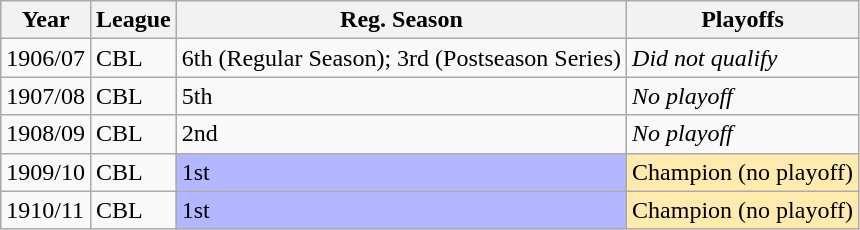<table class="wikitable">
<tr>
<th>Year</th>
<th>League</th>
<th>Reg. Season</th>
<th>Playoffs</th>
</tr>
<tr>
<td>1906/07</td>
<td>CBL</td>
<td>6th (Regular Season); 3rd (Postseason Series)</td>
<td><em>Did not qualify</em></td>
</tr>
<tr>
<td>1907/08</td>
<td>CBL</td>
<td>5th</td>
<td><em>No playoff</em></td>
</tr>
<tr>
<td>1908/09</td>
<td>CBL</td>
<td>2nd</td>
<td><em>No playoff</em></td>
</tr>
<tr>
<td>1909/10</td>
<td>CBL</td>
<td bgcolor="B3B7FF">1st</td>
<td bgcolor="FFEBAD">Champion (no playoff)</td>
</tr>
<tr>
<td>1910/11</td>
<td>CBL</td>
<td bgcolor="B3B7FF">1st</td>
<td bgcolor="FFEBAD">Champion (no playoff)</td>
</tr>
</table>
